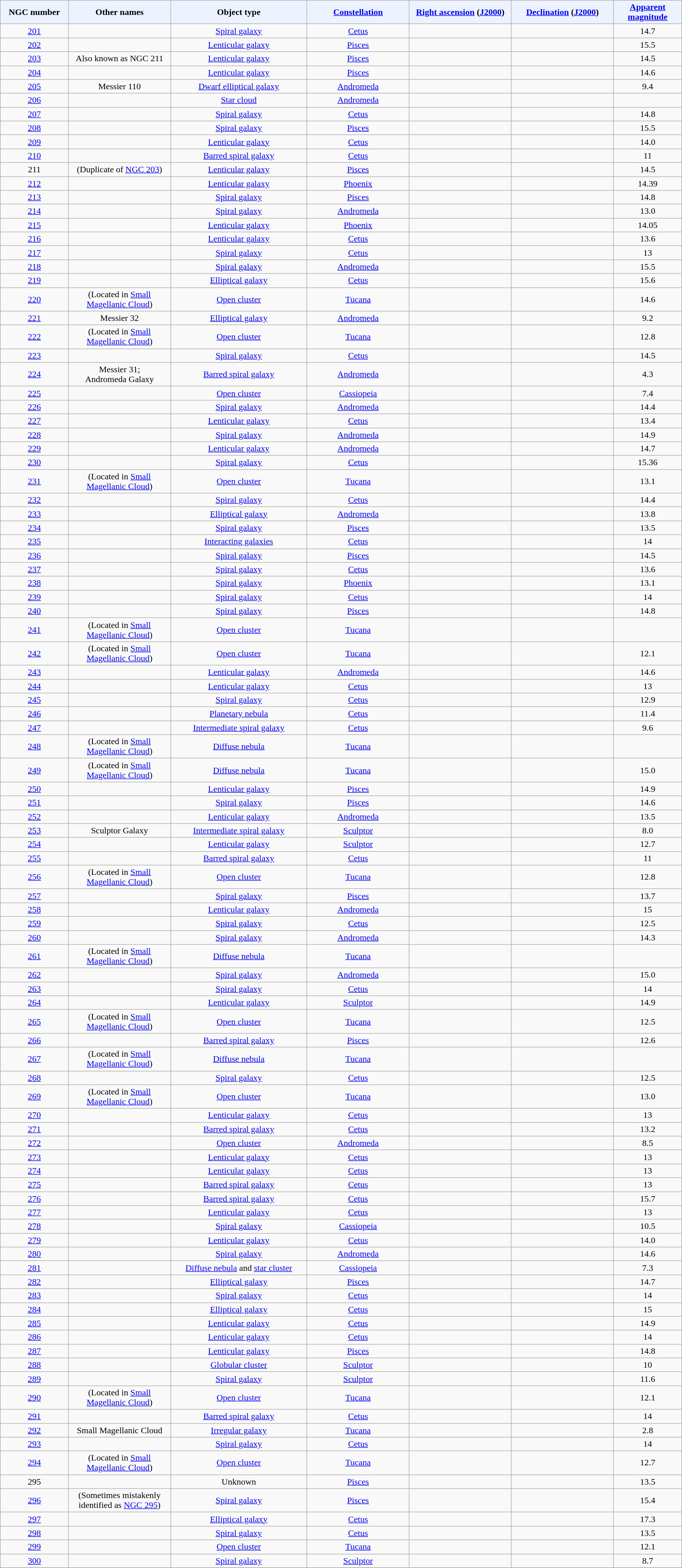<table class="wikitable sortable sticky-header" style="text-align: center;">
<tr>
<th style="background-color:#edf3fe; width: 10%;">NGC number</th>
<th style="background-color:#edf3fe; width: 15%;">Other names</th>
<th style="background-color:#edf3fe; width: 20%;">Object type</th>
<th style="background-color:#edf3fe; width: 15%;"><a href='#'>Constellation</a></th>
<th style="background-color:#edf3fe; width: 15%;"><a href='#'>Right ascension</a> (<a href='#'>J2000</a>)</th>
<th style="background-color:#edf3fe; width: 15%;"><a href='#'>Declination</a> (<a href='#'>J2000</a>)</th>
<th style="background-color:#edf3fe; width: 10%;"><a href='#'>Apparent magnitude</a></th>
</tr>
<tr>
<td><a href='#'>201</a></td>
<td></td>
<td><a href='#'>Spiral galaxy</a></td>
<td><a href='#'>Cetus</a></td>
<td></td>
<td></td>
<td>14.7</td>
</tr>
<tr>
<td><a href='#'>202</a></td>
<td></td>
<td><a href='#'>Lenticular galaxy</a></td>
<td><a href='#'>Pisces</a></td>
<td></td>
<td></td>
<td>15.5</td>
</tr>
<tr>
<td><a href='#'>203</a></td>
<td>Also known as NGC 211</td>
<td><a href='#'>Lenticular galaxy</a></td>
<td><a href='#'>Pisces</a></td>
<td></td>
<td></td>
<td>14.5</td>
</tr>
<tr>
<td><a href='#'>204</a></td>
<td></td>
<td><a href='#'>Lenticular galaxy</a></td>
<td><a href='#'>Pisces</a></td>
<td></td>
<td></td>
<td>14.6</td>
</tr>
<tr>
<td><a href='#'>205</a></td>
<td>Messier 110</td>
<td><a href='#'>Dwarf elliptical galaxy</a></td>
<td><a href='#'>Andromeda</a></td>
<td></td>
<td></td>
<td>9.4</td>
</tr>
<tr>
<td><a href='#'>206</a></td>
<td></td>
<td><a href='#'>Star cloud</a></td>
<td><a href='#'>Andromeda</a></td>
<td></td>
<td></td>
<td></td>
</tr>
<tr>
<td><a href='#'>207</a></td>
<td></td>
<td><a href='#'>Spiral galaxy</a></td>
<td><a href='#'>Cetus</a></td>
<td></td>
<td></td>
<td>14.8</td>
</tr>
<tr>
<td><a href='#'>208</a></td>
<td></td>
<td><a href='#'>Spiral galaxy</a></td>
<td><a href='#'>Pisces</a></td>
<td></td>
<td></td>
<td>15.5</td>
</tr>
<tr>
<td><a href='#'>209</a></td>
<td></td>
<td><a href='#'>Lenticular galaxy</a></td>
<td><a href='#'>Cetus</a></td>
<td></td>
<td></td>
<td>14.0</td>
</tr>
<tr>
<td><a href='#'>210</a></td>
<td></td>
<td><a href='#'>Barred spiral galaxy</a></td>
<td><a href='#'>Cetus</a></td>
<td></td>
<td></td>
<td>11</td>
</tr>
<tr>
<td>211</td>
<td>(Duplicate of <a href='#'>NGC 203</a>)</td>
<td><a href='#'>Lenticular galaxy</a></td>
<td><a href='#'>Pisces</a></td>
<td></td>
<td></td>
<td>14.5</td>
</tr>
<tr>
<td><a href='#'>212</a></td>
<td></td>
<td><a href='#'>Lenticular galaxy</a></td>
<td><a href='#'>Phoenix</a></td>
<td></td>
<td></td>
<td>14.39</td>
</tr>
<tr>
<td><a href='#'>213</a></td>
<td></td>
<td><a href='#'>Spiral galaxy</a></td>
<td><a href='#'>Pisces</a></td>
<td></td>
<td></td>
<td>14.8</td>
</tr>
<tr>
<td><a href='#'>214</a></td>
<td></td>
<td><a href='#'>Spiral galaxy</a></td>
<td><a href='#'>Andromeda</a></td>
<td></td>
<td></td>
<td>13.0</td>
</tr>
<tr>
<td><a href='#'>215</a></td>
<td></td>
<td><a href='#'>Lenticular galaxy</a></td>
<td><a href='#'>Phoenix</a></td>
<td></td>
<td></td>
<td>14.05</td>
</tr>
<tr>
<td><a href='#'>216</a></td>
<td></td>
<td><a href='#'>Lenticular galaxy</a></td>
<td><a href='#'>Cetus</a></td>
<td></td>
<td></td>
<td>13.6</td>
</tr>
<tr>
<td><a href='#'>217</a></td>
<td></td>
<td><a href='#'>Spiral galaxy</a></td>
<td><a href='#'>Cetus</a></td>
<td></td>
<td></td>
<td>13</td>
</tr>
<tr>
<td><a href='#'>218</a></td>
<td></td>
<td><a href='#'>Spiral galaxy</a></td>
<td><a href='#'>Andromeda</a></td>
<td></td>
<td></td>
<td>15.5</td>
</tr>
<tr>
<td><a href='#'>219</a></td>
<td></td>
<td><a href='#'>Elliptical galaxy</a></td>
<td><a href='#'>Cetus</a></td>
<td></td>
<td></td>
<td>15.6</td>
</tr>
<tr>
<td><a href='#'>220</a></td>
<td>(Located in <a href='#'>Small Magellanic Cloud</a>)</td>
<td><a href='#'>Open cluster</a></td>
<td><a href='#'>Tucana</a></td>
<td></td>
<td></td>
<td>14.6</td>
</tr>
<tr>
<td><a href='#'>221</a></td>
<td>Messier 32</td>
<td><a href='#'>Elliptical galaxy</a></td>
<td><a href='#'>Andromeda</a></td>
<td></td>
<td></td>
<td>9.2</td>
</tr>
<tr>
<td><a href='#'>222</a></td>
<td>(Located in <a href='#'>Small Magellanic Cloud</a>)</td>
<td><a href='#'>Open cluster</a></td>
<td><a href='#'>Tucana</a></td>
<td></td>
<td></td>
<td>12.8</td>
</tr>
<tr>
<td><a href='#'>223</a></td>
<td></td>
<td><a href='#'>Spiral galaxy</a></td>
<td><a href='#'>Cetus</a></td>
<td></td>
<td></td>
<td>14.5</td>
</tr>
<tr>
<td><a href='#'>224</a></td>
<td>Messier 31;<br>Andromeda Galaxy</td>
<td><a href='#'>Barred spiral galaxy</a></td>
<td><a href='#'>Andromeda</a></td>
<td></td>
<td></td>
<td>4.3</td>
</tr>
<tr>
<td><a href='#'>225</a></td>
<td></td>
<td><a href='#'>Open cluster</a></td>
<td><a href='#'>Cassiopeia</a></td>
<td></td>
<td></td>
<td>7.4</td>
</tr>
<tr>
<td><a href='#'>226</a></td>
<td></td>
<td><a href='#'>Spiral galaxy</a></td>
<td><a href='#'>Andromeda</a></td>
<td></td>
<td></td>
<td>14.4</td>
</tr>
<tr>
<td><a href='#'>227</a></td>
<td></td>
<td><a href='#'>Lenticular galaxy</a></td>
<td><a href='#'>Cetus</a></td>
<td></td>
<td></td>
<td>13.4</td>
</tr>
<tr>
<td><a href='#'>228</a></td>
<td></td>
<td><a href='#'>Spiral galaxy</a></td>
<td><a href='#'>Andromeda</a></td>
<td></td>
<td></td>
<td>14.9</td>
</tr>
<tr>
<td><a href='#'>229</a></td>
<td></td>
<td><a href='#'>Lenticular galaxy</a></td>
<td><a href='#'>Andromeda</a></td>
<td></td>
<td></td>
<td>14.7</td>
</tr>
<tr>
<td><a href='#'>230</a></td>
<td></td>
<td><a href='#'>Spiral galaxy</a></td>
<td><a href='#'>Cetus</a></td>
<td></td>
<td></td>
<td>15.36</td>
</tr>
<tr>
<td><a href='#'>231</a></td>
<td>(Located in <a href='#'>Small Magellanic Cloud</a>)</td>
<td><a href='#'>Open cluster</a></td>
<td><a href='#'>Tucana</a></td>
<td></td>
<td></td>
<td>13.1</td>
</tr>
<tr>
<td><a href='#'>232</a></td>
<td></td>
<td><a href='#'>Spiral galaxy</a></td>
<td><a href='#'>Cetus</a></td>
<td></td>
<td></td>
<td>14.4</td>
</tr>
<tr>
<td><a href='#'>233</a></td>
<td></td>
<td><a href='#'>Elliptical galaxy</a></td>
<td><a href='#'>Andromeda</a></td>
<td></td>
<td></td>
<td>13.8</td>
</tr>
<tr>
<td><a href='#'>234</a></td>
<td></td>
<td><a href='#'>Spiral galaxy</a></td>
<td><a href='#'>Pisces</a></td>
<td></td>
<td></td>
<td>13.5</td>
</tr>
<tr>
<td><a href='#'>235</a></td>
<td></td>
<td><a href='#'>Interacting galaxies</a></td>
<td><a href='#'>Cetus</a></td>
<td></td>
<td></td>
<td>14</td>
</tr>
<tr>
<td><a href='#'>236</a></td>
<td></td>
<td><a href='#'>Spiral galaxy</a></td>
<td><a href='#'>Pisces</a></td>
<td></td>
<td></td>
<td>14.5</td>
</tr>
<tr>
<td><a href='#'>237</a></td>
<td></td>
<td><a href='#'>Spiral galaxy</a></td>
<td><a href='#'>Cetus</a></td>
<td></td>
<td></td>
<td>13.6</td>
</tr>
<tr>
<td><a href='#'>238</a></td>
<td></td>
<td><a href='#'>Spiral galaxy</a></td>
<td><a href='#'>Phoenix</a></td>
<td></td>
<td></td>
<td>13.1</td>
</tr>
<tr>
<td><a href='#'>239</a></td>
<td></td>
<td><a href='#'>Spiral galaxy</a></td>
<td><a href='#'>Cetus</a></td>
<td></td>
<td></td>
<td>14</td>
</tr>
<tr>
<td><a href='#'>240</a></td>
<td></td>
<td><a href='#'>Spiral galaxy</a></td>
<td><a href='#'>Pisces</a></td>
<td></td>
<td></td>
<td>14.8</td>
</tr>
<tr>
<td><a href='#'>241</a></td>
<td>(Located in <a href='#'>Small Magellanic Cloud</a>)</td>
<td><a href='#'>Open cluster</a></td>
<td><a href='#'>Tucana</a></td>
<td></td>
<td></td>
<td></td>
</tr>
<tr>
<td><a href='#'>242</a></td>
<td>(Located in <a href='#'>Small Magellanic Cloud</a>)</td>
<td><a href='#'>Open cluster</a></td>
<td><a href='#'>Tucana</a></td>
<td></td>
<td></td>
<td>12.1</td>
</tr>
<tr>
<td><a href='#'>243</a></td>
<td></td>
<td><a href='#'>Lenticular galaxy</a></td>
<td><a href='#'>Andromeda</a></td>
<td></td>
<td></td>
<td>14.6</td>
</tr>
<tr>
<td><a href='#'>244</a></td>
<td></td>
<td><a href='#'>Lenticular galaxy</a></td>
<td><a href='#'>Cetus</a></td>
<td></td>
<td></td>
<td>13</td>
</tr>
<tr>
<td><a href='#'>245</a></td>
<td></td>
<td><a href='#'>Spiral galaxy</a></td>
<td><a href='#'>Cetus</a></td>
<td></td>
<td></td>
<td>12.9</td>
</tr>
<tr>
<td><a href='#'>246</a></td>
<td></td>
<td><a href='#'>Planetary nebula</a></td>
<td><a href='#'>Cetus</a></td>
<td></td>
<td></td>
<td>11.4</td>
</tr>
<tr>
<td><a href='#'>247</a></td>
<td></td>
<td><a href='#'>Intermediate spiral galaxy</a></td>
<td><a href='#'>Cetus</a></td>
<td></td>
<td></td>
<td>9.6</td>
</tr>
<tr>
<td><a href='#'>248</a></td>
<td>(Located in <a href='#'>Small Magellanic Cloud</a>)</td>
<td><a href='#'>Diffuse nebula</a></td>
<td><a href='#'>Tucana</a></td>
<td></td>
<td></td>
<td></td>
</tr>
<tr>
<td><a href='#'>249</a></td>
<td>(Located in <a href='#'>Small Magellanic Cloud</a>)</td>
<td><a href='#'>Diffuse nebula</a></td>
<td><a href='#'>Tucana</a></td>
<td></td>
<td></td>
<td>15.0</td>
</tr>
<tr>
<td><a href='#'>250</a></td>
<td></td>
<td><a href='#'>Lenticular galaxy</a></td>
<td><a href='#'>Pisces</a></td>
<td></td>
<td></td>
<td>14.9</td>
</tr>
<tr>
<td><a href='#'>251</a></td>
<td></td>
<td><a href='#'>Spiral galaxy</a></td>
<td><a href='#'>Pisces</a></td>
<td></td>
<td></td>
<td>14.6</td>
</tr>
<tr>
<td><a href='#'>252</a></td>
<td></td>
<td><a href='#'>Lenticular galaxy</a></td>
<td><a href='#'>Andromeda</a></td>
<td></td>
<td></td>
<td>13.5</td>
</tr>
<tr>
<td><a href='#'>253</a></td>
<td>Sculptor Galaxy</td>
<td><a href='#'>Intermediate spiral galaxy</a></td>
<td><a href='#'>Sculptor</a></td>
<td></td>
<td></td>
<td>8.0</td>
</tr>
<tr>
<td><a href='#'>254</a></td>
<td></td>
<td><a href='#'>Lenticular galaxy</a></td>
<td><a href='#'>Sculptor</a></td>
<td></td>
<td></td>
<td>12.7</td>
</tr>
<tr>
<td><a href='#'>255</a></td>
<td></td>
<td><a href='#'>Barred spiral galaxy</a></td>
<td><a href='#'>Cetus</a></td>
<td></td>
<td></td>
<td>11</td>
</tr>
<tr>
<td><a href='#'>256</a></td>
<td>(Located in <a href='#'>Small Magellanic Cloud</a>)</td>
<td><a href='#'>Open cluster</a></td>
<td><a href='#'>Tucana</a></td>
<td></td>
<td></td>
<td>12.8</td>
</tr>
<tr>
<td><a href='#'>257</a></td>
<td></td>
<td><a href='#'>Spiral galaxy</a></td>
<td><a href='#'>Pisces</a></td>
<td></td>
<td></td>
<td>13.7</td>
</tr>
<tr>
<td><a href='#'>258</a></td>
<td></td>
<td><a href='#'>Lenticular galaxy</a></td>
<td><a href='#'>Andromeda</a></td>
<td></td>
<td></td>
<td>15</td>
</tr>
<tr>
<td><a href='#'>259</a></td>
<td></td>
<td><a href='#'>Spiral galaxy</a></td>
<td><a href='#'>Cetus</a></td>
<td></td>
<td></td>
<td>12.5</td>
</tr>
<tr>
<td><a href='#'>260</a></td>
<td></td>
<td><a href='#'>Spiral galaxy</a></td>
<td><a href='#'>Andromeda</a></td>
<td></td>
<td></td>
<td>14.3</td>
</tr>
<tr>
<td><a href='#'>261</a></td>
<td>(Located in <a href='#'>Small Magellanic Cloud</a>)</td>
<td><a href='#'>Diffuse nebula</a></td>
<td><a href='#'>Tucana</a></td>
<td></td>
<td></td>
<td></td>
</tr>
<tr>
<td><a href='#'>262</a></td>
<td></td>
<td><a href='#'>Spiral galaxy</a></td>
<td><a href='#'>Andromeda</a></td>
<td></td>
<td></td>
<td>15.0</td>
</tr>
<tr>
<td><a href='#'>263</a></td>
<td></td>
<td><a href='#'>Spiral galaxy</a></td>
<td><a href='#'>Cetus</a></td>
<td></td>
<td></td>
<td>14</td>
</tr>
<tr>
<td><a href='#'>264</a></td>
<td></td>
<td><a href='#'>Lenticular galaxy</a></td>
<td><a href='#'>Sculptor</a></td>
<td></td>
<td></td>
<td>14.9</td>
</tr>
<tr>
<td><a href='#'>265</a></td>
<td>(Located in <a href='#'>Small Magellanic Cloud</a>)</td>
<td><a href='#'>Open cluster</a></td>
<td><a href='#'>Tucana</a></td>
<td></td>
<td></td>
<td>12.5</td>
</tr>
<tr>
<td><a href='#'>266</a></td>
<td></td>
<td><a href='#'>Barred spiral galaxy</a></td>
<td><a href='#'>Pisces</a></td>
<td></td>
<td></td>
<td>12.6</td>
</tr>
<tr>
<td><a href='#'>267</a></td>
<td>(Located in <a href='#'>Small Magellanic Cloud</a>)</td>
<td><a href='#'>Diffuse nebula</a></td>
<td><a href='#'>Tucana</a></td>
<td></td>
<td></td>
<td></td>
</tr>
<tr>
<td><a href='#'>268</a></td>
<td></td>
<td><a href='#'>Spiral galaxy</a></td>
<td><a href='#'>Cetus</a></td>
<td></td>
<td></td>
<td>12.5</td>
</tr>
<tr>
<td><a href='#'>269</a></td>
<td>(Located in <a href='#'>Small Magellanic Cloud</a>)</td>
<td><a href='#'>Open cluster</a></td>
<td><a href='#'>Tucana</a></td>
<td></td>
<td></td>
<td>13.0</td>
</tr>
<tr>
<td><a href='#'>270</a></td>
<td></td>
<td><a href='#'>Lenticular galaxy</a></td>
<td><a href='#'>Cetus</a></td>
<td></td>
<td></td>
<td>13</td>
</tr>
<tr>
<td><a href='#'>271</a></td>
<td></td>
<td><a href='#'>Barred spiral galaxy</a></td>
<td><a href='#'>Cetus</a></td>
<td></td>
<td></td>
<td>13.2</td>
</tr>
<tr>
<td><a href='#'>272</a></td>
<td></td>
<td><a href='#'>Open cluster</a></td>
<td><a href='#'>Andromeda</a></td>
<td></td>
<td></td>
<td>8.5</td>
</tr>
<tr>
<td><a href='#'>273</a></td>
<td></td>
<td><a href='#'>Lenticular galaxy</a></td>
<td><a href='#'>Cetus</a></td>
<td></td>
<td></td>
<td>13</td>
</tr>
<tr>
<td><a href='#'>274</a></td>
<td></td>
<td><a href='#'>Lenticular galaxy</a></td>
<td><a href='#'>Cetus</a></td>
<td></td>
<td></td>
<td>13</td>
</tr>
<tr>
<td><a href='#'>275</a></td>
<td></td>
<td><a href='#'>Barred spiral galaxy</a></td>
<td><a href='#'>Cetus</a></td>
<td></td>
<td></td>
<td>13</td>
</tr>
<tr>
<td><a href='#'>276</a></td>
<td></td>
<td><a href='#'>Barred spiral galaxy</a></td>
<td><a href='#'>Cetus</a></td>
<td></td>
<td></td>
<td>15.7</td>
</tr>
<tr>
<td><a href='#'>277</a></td>
<td></td>
<td><a href='#'>Lenticular galaxy</a></td>
<td><a href='#'>Cetus</a></td>
<td></td>
<td></td>
<td>13</td>
</tr>
<tr>
<td><a href='#'>278</a></td>
<td></td>
<td><a href='#'>Spiral galaxy</a></td>
<td><a href='#'>Cassiopeia</a></td>
<td></td>
<td></td>
<td>10.5</td>
</tr>
<tr>
<td><a href='#'>279</a></td>
<td></td>
<td><a href='#'>Lenticular galaxy</a></td>
<td><a href='#'>Cetus</a></td>
<td></td>
<td></td>
<td>14.0</td>
</tr>
<tr>
<td><a href='#'>280</a></td>
<td></td>
<td><a href='#'>Spiral galaxy</a></td>
<td><a href='#'>Andromeda</a></td>
<td></td>
<td></td>
<td>14.6</td>
</tr>
<tr>
<td><a href='#'>281</a></td>
<td></td>
<td><a href='#'>Diffuse nebula</a> and <a href='#'>star cluster</a></td>
<td><a href='#'>Cassiopeia</a></td>
<td></td>
<td></td>
<td>7.3</td>
</tr>
<tr>
<td><a href='#'>282</a></td>
<td></td>
<td><a href='#'>Elliptical galaxy</a></td>
<td><a href='#'>Pisces</a></td>
<td></td>
<td></td>
<td>14.7</td>
</tr>
<tr>
<td><a href='#'>283</a></td>
<td></td>
<td><a href='#'>Spiral galaxy</a></td>
<td><a href='#'>Cetus</a></td>
<td></td>
<td></td>
<td>14</td>
</tr>
<tr>
<td><a href='#'>284</a></td>
<td></td>
<td><a href='#'>Elliptical galaxy</a></td>
<td><a href='#'>Cetus</a></td>
<td></td>
<td></td>
<td>15</td>
</tr>
<tr>
<td><a href='#'>285</a></td>
<td></td>
<td><a href='#'>Lenticular galaxy</a></td>
<td><a href='#'>Cetus</a></td>
<td></td>
<td></td>
<td>14.9</td>
</tr>
<tr>
<td><a href='#'>286</a></td>
<td></td>
<td><a href='#'>Lenticular galaxy</a></td>
<td><a href='#'>Cetus</a></td>
<td></td>
<td></td>
<td>14</td>
</tr>
<tr>
<td><a href='#'>287</a></td>
<td></td>
<td><a href='#'>Lenticular galaxy</a></td>
<td><a href='#'>Pisces</a></td>
<td></td>
<td></td>
<td>14.8</td>
</tr>
<tr>
<td><a href='#'>288</a></td>
<td></td>
<td><a href='#'>Globular cluster</a></td>
<td><a href='#'>Sculptor</a></td>
<td></td>
<td></td>
<td>10</td>
</tr>
<tr>
<td><a href='#'>289</a></td>
<td></td>
<td><a href='#'>Spiral galaxy</a></td>
<td><a href='#'>Sculptor</a></td>
<td></td>
<td></td>
<td>11.6</td>
</tr>
<tr>
<td><a href='#'>290</a></td>
<td>(Located in <a href='#'>Small Magellanic Cloud</a>)</td>
<td><a href='#'>Open cluster</a></td>
<td><a href='#'>Tucana</a></td>
<td></td>
<td></td>
<td>12.1</td>
</tr>
<tr>
<td><a href='#'>291</a></td>
<td></td>
<td><a href='#'>Barred spiral galaxy</a></td>
<td><a href='#'>Cetus</a></td>
<td></td>
<td></td>
<td>14</td>
</tr>
<tr>
<td><a href='#'>292</a></td>
<td>Small Magellanic Cloud</td>
<td><a href='#'>Irregular galaxy</a></td>
<td><a href='#'>Tucana</a></td>
<td></td>
<td></td>
<td>2.8</td>
</tr>
<tr>
<td><a href='#'>293</a></td>
<td></td>
<td><a href='#'>Spiral galaxy</a></td>
<td><a href='#'>Cetus</a></td>
<td></td>
<td></td>
<td>14</td>
</tr>
<tr>
<td><a href='#'>294</a></td>
<td>(Located in <a href='#'>Small Magellanic Cloud</a>)</td>
<td><a href='#'>Open cluster</a></td>
<td><a href='#'>Tucana</a></td>
<td></td>
<td></td>
<td>12.7</td>
</tr>
<tr>
<td>295</td>
<td></td>
<td>Unknown</td>
<td><a href='#'>Pisces</a></td>
<td></td>
<td></td>
<td>13.5</td>
</tr>
<tr>
<td><a href='#'>296</a></td>
<td>(Sometimes mistakenly identified as <a href='#'>NGC 295</a>)</td>
<td><a href='#'>Spiral galaxy</a></td>
<td><a href='#'>Pisces</a></td>
<td></td>
<td></td>
<td>15.4</td>
</tr>
<tr>
<td><a href='#'>297</a></td>
<td></td>
<td><a href='#'>Elliptical galaxy</a></td>
<td><a href='#'>Cetus</a></td>
<td></td>
<td></td>
<td>17.3</td>
</tr>
<tr>
<td><a href='#'>298</a></td>
<td></td>
<td><a href='#'>Spiral galaxy</a></td>
<td><a href='#'>Cetus</a></td>
<td></td>
<td></td>
<td>13.5</td>
</tr>
<tr>
<td><a href='#'>299</a></td>
<td></td>
<td><a href='#'>Open cluster</a></td>
<td><a href='#'>Tucana</a></td>
<td></td>
<td></td>
<td>12.1</td>
</tr>
<tr>
<td><a href='#'>300</a></td>
<td></td>
<td><a href='#'>Spiral galaxy</a></td>
<td><a href='#'>Sculptor</a></td>
<td></td>
<td></td>
<td>8.7</td>
</tr>
<tr>
</tr>
</table>
